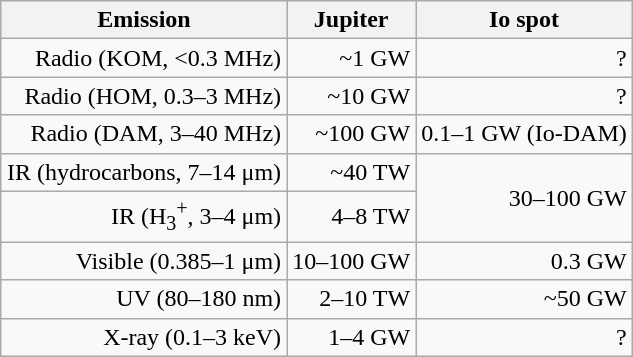<table class="wikitable" style="text-align: right; float: right; margin-right: 0; margin-left: 1em;">
<tr>
<th>Emission</th>
<th>Jupiter</th>
<th>Io spot</th>
</tr>
<tr>
<td>Radio (KOM, <0.3 MHz)</td>
<td>~1 GW</td>
<td>?</td>
</tr>
<tr>
<td>Radio (HOM, 0.3–3 MHz)</td>
<td>~10 GW</td>
<td>?</td>
</tr>
<tr>
<td>Radio (DAM, 3–40 MHz)</td>
<td>~100 GW</td>
<td>0.1–1 GW (Io-DAM)</td>
</tr>
<tr>
<td>IR (hydrocarbons, 7–14 μm)</td>
<td>~40 TW</td>
<td rowspan="2">30–100 GW</td>
</tr>
<tr>
<td>IR (H<sub>3</sub><sup>+</sup>, 3–4 μm)</td>
<td>4–8 TW</td>
</tr>
<tr>
<td>Visible (0.385–1 μm)</td>
<td>10–100 GW</td>
<td>0.3 GW</td>
</tr>
<tr>
<td>UV (80–180 nm)</td>
<td>2–10 TW</td>
<td>~50 GW</td>
</tr>
<tr>
<td>X-ray (0.1–3 keV)</td>
<td>1–4 GW</td>
<td>?</td>
</tr>
</table>
